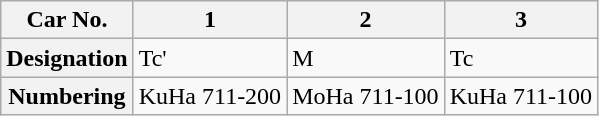<table class="wikitable">
<tr>
<th>Car No.</th>
<th>1</th>
<th>2</th>
<th>3</th>
</tr>
<tr>
<th>Designation</th>
<td>Tc'</td>
<td>M</td>
<td>Tc</td>
</tr>
<tr>
<th>Numbering</th>
<td>KuHa 711-200</td>
<td>MoHa 711-100</td>
<td>KuHa 711-100</td>
</tr>
</table>
